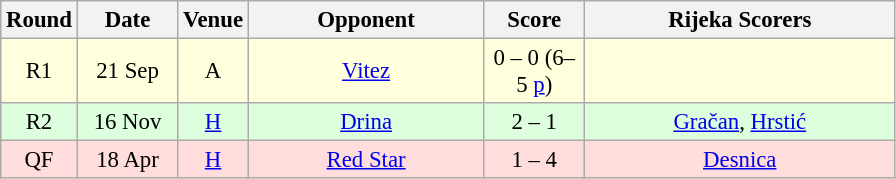<table class="wikitable sortable" style="text-align: center; font-size:95%;">
<tr>
<th width="30">Round</th>
<th width="60">Date</th>
<th width="20">Venue</th>
<th width="150">Opponent</th>
<th width="60">Score</th>
<th width="200">Rijeka Scorers</th>
</tr>
<tr bgcolor="#ffffdd">
<td>R1</td>
<td>21 Sep</td>
<td>A</td>
<td><a href='#'>Vitez</a></td>
<td>0 – 0 (6–5 <a href='#'>p</a>)</td>
<td></td>
</tr>
<tr bgcolor="#ddffdd">
<td>R2</td>
<td>16 Nov</td>
<td><a href='#'>H</a></td>
<td><a href='#'>Drina</a></td>
<td>2 – 1</td>
<td><a href='#'>Gračan</a>, <a href='#'>Hrstić</a></td>
</tr>
<tr bgcolor="#ffdddd">
<td>QF</td>
<td>18 Apr</td>
<td><a href='#'>H</a></td>
<td><a href='#'>Red Star</a></td>
<td>1 – 4</td>
<td><a href='#'>Desnica</a></td>
</tr>
</table>
